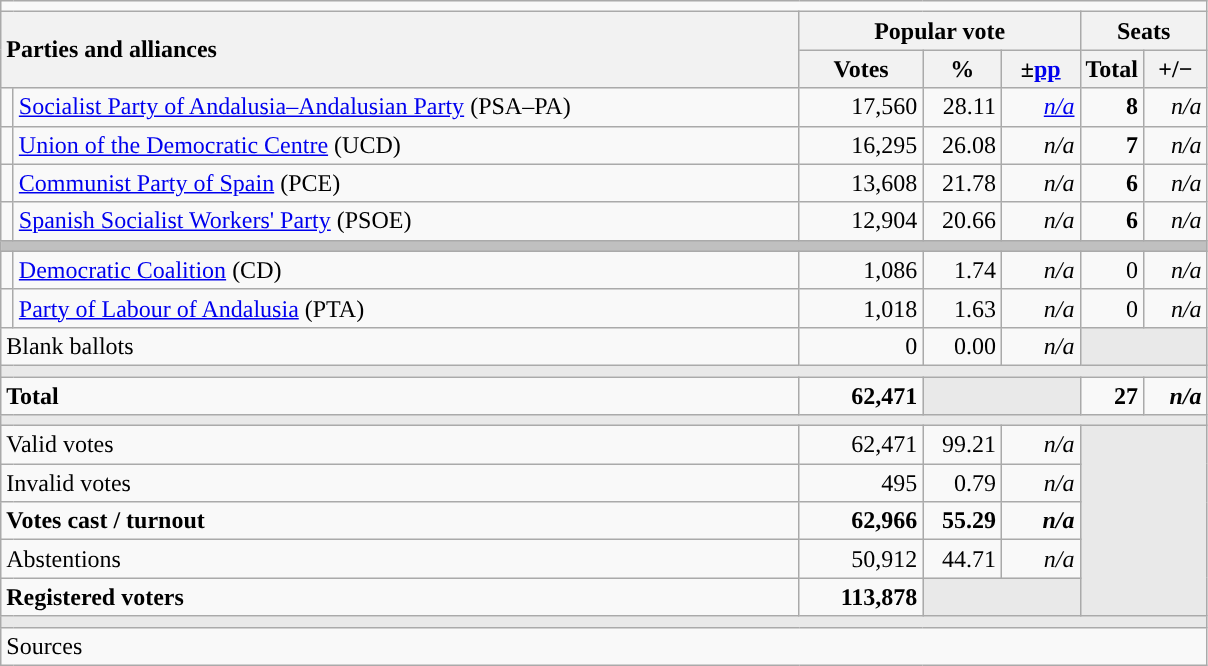<table class="wikitable" style="text-align:right;">
<tr>
<td colspan="7"></td>
</tr>
<tr>
<th style="text-align:left;" rowspan="2" colspan="2" width="525">Parties and alliances</th>
<th colspan="3">Popular vote</th>
<th colspan="2">Seats</th>
</tr>
<tr>
<th width="75">Votes</th>
<th width="45">%</th>
<th width="45">±<a href='#'>pp</a></th>
<th width="35">Total</th>
<th width="35">+/−</th>
</tr>
<tr>
<td width="1" style="color:inherit;background:"></td>
<td align="left"><a href='#'>Socialist Party of Andalusia–Andalusian Party</a> (PSA–PA)</td>
<td>17,560</td>
<td>28.11</td>
<td><em><a href='#'>n/a</a></em></td>
<td><strong>8</strong></td>
<td><em>n/a</em></td>
</tr>
<tr>
<td style="color:inherit;background:"></td>
<td align="left"><a href='#'>Union of the Democratic Centre</a> (UCD)</td>
<td>16,295</td>
<td>26.08</td>
<td><em>n/a</em></td>
<td><strong>7</strong></td>
<td><em>n/a</em></td>
</tr>
<tr>
<td style="color:inherit;background:"></td>
<td align="left"><a href='#'>Communist Party of Spain</a> (PCE)</td>
<td>13,608</td>
<td>21.78</td>
<td><em>n/a</em></td>
<td><strong>6</strong></td>
<td><em>n/a</em></td>
</tr>
<tr>
<td style="color:inherit;background:"></td>
<td align="left"><a href='#'>Spanish Socialist Workers' Party</a> (PSOE)</td>
<td>12,904</td>
<td>20.66</td>
<td><em>n/a</em></td>
<td><strong>6</strong></td>
<td><em>n/a</em></td>
</tr>
<tr>
<td colspan="7" bgcolor="#C0C0C0"></td>
</tr>
<tr>
<td style="color:inherit;background:"></td>
<td align="left"><a href='#'>Democratic Coalition</a> (CD)</td>
<td>1,086</td>
<td>1.74</td>
<td><em>n/a</em></td>
<td>0</td>
<td><em>n/a</em></td>
</tr>
<tr>
<td style="color:inherit;background:"></td>
<td align="left"><a href='#'>Party of Labour of Andalusia</a> (PTA)</td>
<td>1,018</td>
<td>1.63</td>
<td><em>n/a</em></td>
<td>0</td>
<td><em>n/a</em></td>
</tr>
<tr>
<td align="left" colspan="2">Blank ballots</td>
<td>0</td>
<td>0.00</td>
<td><em>n/a</em></td>
<td bgcolor="#E9E9E9" colspan="2"></td>
</tr>
<tr>
<td colspan="7" bgcolor="#E9E9E9"></td>
</tr>
<tr style="font-weight:bold;">
<td align="left" colspan="2">Total</td>
<td>62,471</td>
<td bgcolor="#E9E9E9" colspan="2"></td>
<td>27</td>
<td><em>n/a</em></td>
</tr>
<tr>
<td colspan="7" bgcolor="#E9E9E9"></td>
</tr>
<tr>
<td align="left" colspan="2">Valid votes</td>
<td>62,471</td>
<td>99.21</td>
<td><em>n/a</em></td>
<td bgcolor="#E9E9E9" colspan="2" rowspan="5"></td>
</tr>
<tr>
<td align="left" colspan="2">Invalid votes</td>
<td>495</td>
<td>0.79</td>
<td><em>n/a</em></td>
</tr>
<tr style="font-weight:bold;">
<td align="left" colspan="2">Votes cast / turnout</td>
<td>62,966</td>
<td>55.29</td>
<td><em>n/a</em></td>
</tr>
<tr>
<td align="left" colspan="2">Abstentions</td>
<td>50,912</td>
<td>44.71</td>
<td><em>n/a</em></td>
</tr>
<tr style="font-weight:bold;">
<td align="left" colspan="2">Registered voters</td>
<td>113,878</td>
<td bgcolor="#E9E9E9" colspan="2"></td>
</tr>
<tr>
<td colspan="7" bgcolor="#E9E9E9"></td>
</tr>
<tr>
<td align="left" colspan="7">Sources</td>
</tr>
</table>
